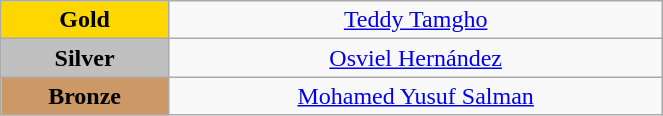<table class="wikitable" style="text-align:center; " width="35%">
<tr>
<td bgcolor="gold"><strong>Gold</strong></td>
<td><a href='#'>Teddy Tamgho</a><br>  <small><em></em></small></td>
</tr>
<tr>
<td bgcolor="silver"><strong>Silver</strong></td>
<td><a href='#'>Osviel Hernández</a><br>  <small><em></em></small></td>
</tr>
<tr>
<td bgcolor="CC9966"><strong>Bronze</strong></td>
<td><a href='#'>Mohamed Yusuf Salman</a><br>  <small><em></em></small></td>
</tr>
</table>
